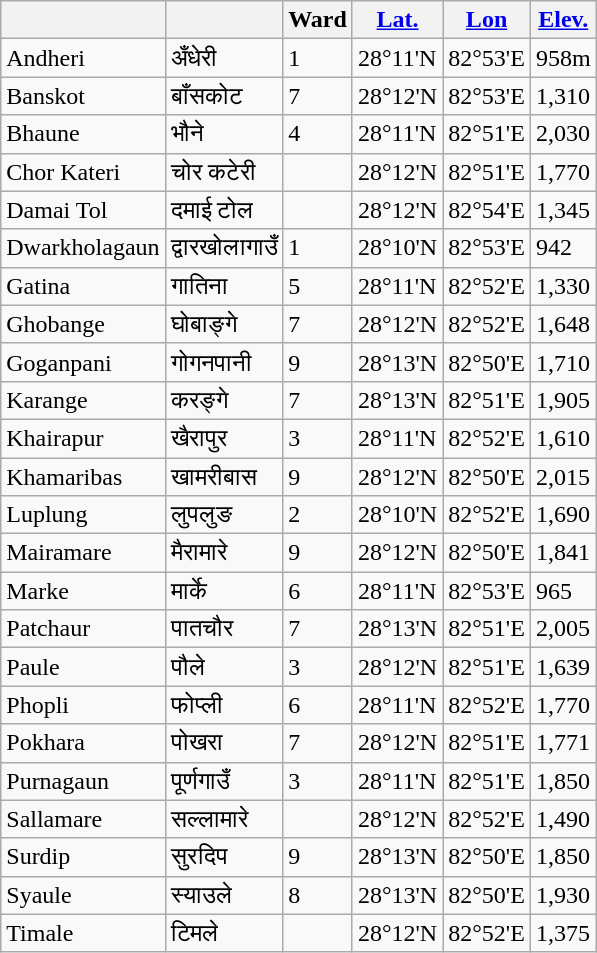<table class="wikitable">
<tr>
<th></th>
<th></th>
<th>Ward</th>
<th><a href='#'>Lat.</a></th>
<th><a href='#'>Lon</a></th>
<th><a href='#'>Elev.</a></th>
</tr>
<tr>
<td>Andheri</td>
<td>अँधेरी</td>
<td>1</td>
<td>28°11'N</td>
<td>82°53'E</td>
<td> 958m</td>
</tr>
<tr>
<td>Banskot</td>
<td>बाँसकोट</td>
<td>7</td>
<td>28°12'N</td>
<td>82°53'E</td>
<td>1,310</td>
</tr>
<tr>
<td>Bhaune</td>
<td>भौने</td>
<td>4</td>
<td>28°11'N</td>
<td>82°51'E</td>
<td>2,030</td>
</tr>
<tr>
<td>Chor Kateri</td>
<td>चोर कटेरी</td>
<td></td>
<td>28°12'N</td>
<td>82°51'E</td>
<td>1,770</td>
</tr>
<tr>
<td>Damai Tol</td>
<td>दमाई टोल</td>
<td></td>
<td>28°12'N</td>
<td>82°54'E</td>
<td>1,345</td>
</tr>
<tr>
<td>Dwarkholagaun</td>
<td>द्वारखोलागाउँ</td>
<td>1</td>
<td>28°10'N</td>
<td>82°53'E</td>
<td> 942</td>
</tr>
<tr>
<td>Gatina</td>
<td>गातिना</td>
<td>5</td>
<td>28°11'N</td>
<td>82°52'E</td>
<td>1,330</td>
</tr>
<tr>
<td>Ghobange</td>
<td>घोबाङ्गे</td>
<td>7</td>
<td>28°12'N</td>
<td>82°52'E</td>
<td>1,648</td>
</tr>
<tr>
<td>Goganpani</td>
<td>गोगनपानी</td>
<td>9</td>
<td>28°13'N</td>
<td>82°50'E</td>
<td>1,710</td>
</tr>
<tr>
<td>Karange</td>
<td>करङ्गे</td>
<td>7</td>
<td>28°13'N</td>
<td>82°51'E</td>
<td>1,905</td>
</tr>
<tr>
<td>Khairapur</td>
<td>खैरापुर</td>
<td>3</td>
<td>28°11'N</td>
<td>82°52'E</td>
<td>1,610</td>
</tr>
<tr>
<td>Khamaribas</td>
<td>खामरीबास</td>
<td>9</td>
<td>28°12'N</td>
<td>82°50'E</td>
<td>2,015</td>
</tr>
<tr>
<td>Luplung</td>
<td>लुपलुङ</td>
<td>2</td>
<td>28°10'N</td>
<td>82°52'E</td>
<td>1,690</td>
</tr>
<tr>
<td>Mairamare</td>
<td>मैरामारे</td>
<td>9</td>
<td>28°12'N</td>
<td>82°50'E</td>
<td>1,841</td>
</tr>
<tr>
<td>Marke</td>
<td>मार्के</td>
<td>6</td>
<td>28°11'N</td>
<td>82°53'E</td>
<td> 965</td>
</tr>
<tr>
<td>Patchaur</td>
<td>पातचौर</td>
<td>7</td>
<td>28°13'N</td>
<td>82°51'E</td>
<td>2,005</td>
</tr>
<tr>
<td>Paule</td>
<td>पौले</td>
<td>3</td>
<td>28°12'N</td>
<td>82°51'E</td>
<td>1,639</td>
</tr>
<tr>
<td>Phopli</td>
<td>फोप्ली</td>
<td>6</td>
<td>28°11'N</td>
<td>82°52'E</td>
<td>1,770</td>
</tr>
<tr>
<td>Pokhara</td>
<td>पोखरा</td>
<td>7</td>
<td>28°12'N</td>
<td>82°51'E</td>
<td>1,771</td>
</tr>
<tr>
<td>Purnagaun</td>
<td>पूर्णगाउँ</td>
<td>3</td>
<td>28°11'N</td>
<td>82°51'E</td>
<td>1,850</td>
</tr>
<tr>
<td>Sallamare</td>
<td>सल्लामारे</td>
<td></td>
<td>28°12'N</td>
<td>82°52'E</td>
<td>1,490</td>
</tr>
<tr>
<td>Surdip</td>
<td>सुरदिप</td>
<td>9</td>
<td>28°13'N</td>
<td>82°50'E</td>
<td>1,850</td>
</tr>
<tr>
<td>Syaule</td>
<td>स्याउले</td>
<td>8</td>
<td>28°13'N</td>
<td>82°50'E</td>
<td>1,930</td>
</tr>
<tr>
<td>Timale</td>
<td>टिमले</td>
<td></td>
<td>28°12'N</td>
<td>82°52'E</td>
<td>1,375</td>
</tr>
</table>
